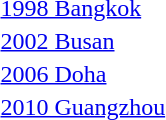<table>
<tr>
<td><a href='#'>1998 Bangkok</a></td>
<td></td>
<td></td>
<td></td>
</tr>
<tr>
<td><a href='#'>2002 Busan</a></td>
<td></td>
<td></td>
<td></td>
</tr>
<tr>
<td><a href='#'>2006 Doha</a></td>
<td></td>
<td></td>
<td></td>
</tr>
<tr>
<td rowspan=2><a href='#'>2010 Guangzhou</a></td>
<td rowspan=2></td>
<td rowspan=2></td>
<td></td>
</tr>
<tr>
<td></td>
</tr>
</table>
